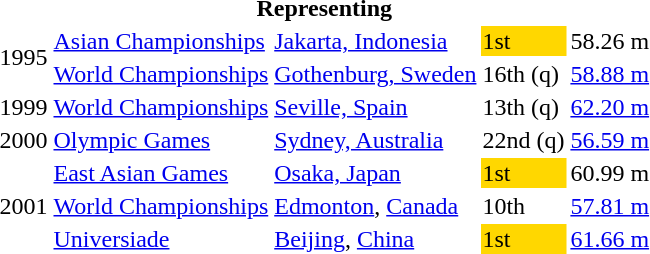<table>
<tr>
<th colspan="5">Representing </th>
</tr>
<tr>
<td rowspan=2>1995</td>
<td><a href='#'>Asian Championships</a></td>
<td><a href='#'>Jakarta, Indonesia</a></td>
<td bgcolor="gold">1st</td>
<td>58.26 m</td>
</tr>
<tr>
<td><a href='#'>World Championships</a></td>
<td><a href='#'>Gothenburg, Sweden</a></td>
<td>16th (q)</td>
<td><a href='#'>58.88 m</a></td>
</tr>
<tr>
<td>1999</td>
<td><a href='#'>World Championships</a></td>
<td><a href='#'>Seville, Spain</a></td>
<td>13th (q)</td>
<td><a href='#'>62.20 m</a></td>
</tr>
<tr>
<td>2000</td>
<td><a href='#'>Olympic Games</a></td>
<td><a href='#'>Sydney, Australia</a></td>
<td>22nd (q)</td>
<td><a href='#'>56.59 m</a></td>
</tr>
<tr>
<td rowspan=3>2001</td>
<td><a href='#'>East Asian Games</a></td>
<td><a href='#'>Osaka, Japan</a></td>
<td bgcolor="gold">1st</td>
<td>60.99 m</td>
</tr>
<tr>
<td><a href='#'>World Championships</a></td>
<td><a href='#'>Edmonton</a>, <a href='#'>Canada</a></td>
<td>10th</td>
<td><a href='#'>57.81 m</a></td>
</tr>
<tr>
<td><a href='#'>Universiade</a></td>
<td><a href='#'>Beijing</a>, <a href='#'>China</a></td>
<td bgcolor="gold">1st</td>
<td><a href='#'>61.66 m</a></td>
</tr>
</table>
